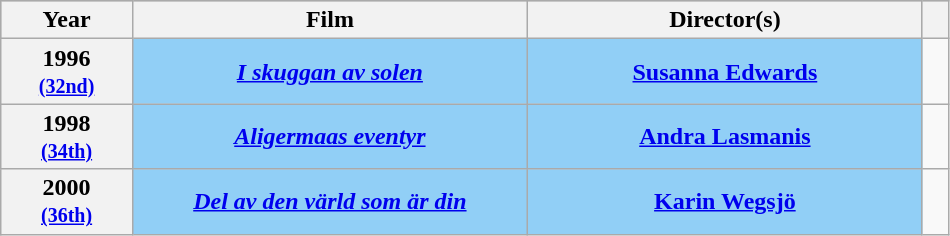<table class="wikitable" style="text-align:center;">
<tr style="background:#bebebe;">
<th style="width:10%;">Year</th>
<th style="width:30%;">Film</th>
<th style="width:30%;">Director(s)</th>
<th scope="col" style="width:2%;" class="unsortable"></th>
</tr>
<tr>
<th scope="row" rowspan=1 style="text-align:center"><strong>1996</strong><br><small><a href='#'>(32nd)</a></small></th>
<td style="background:#91CFF6"><strong><em><a href='#'>I skuggan av solen</a></em></strong></td>
<td style="background:#91CFF6"><strong><a href='#'>Susanna Edwards</a></strong></td>
<td></td>
</tr>
<tr>
<th scope="row" rowspan=1 style="text-align:center"><strong>1998</strong><br><small><a href='#'>(34th)</a></small></th>
<td style="background:#91CFF6"><strong><em><a href='#'>Aligermaas eventyr</a></em></strong></td>
<td style="background:#91CFF6"><strong><a href='#'>Andra Lasmanis</a></strong></td>
<td></td>
</tr>
<tr>
<th scope="row" rowspan=1 style="text-align:center"><strong>2000</strong><br><small><a href='#'>(36th)</a></small></th>
<td style="background:#91CFF6"><strong><em><a href='#'>Del av den värld som är din</a></em></strong></td>
<td style="background:#91CFF6"><strong><a href='#'>Karin Wegsjö</a></strong></td>
<td></td>
</tr>
</table>
